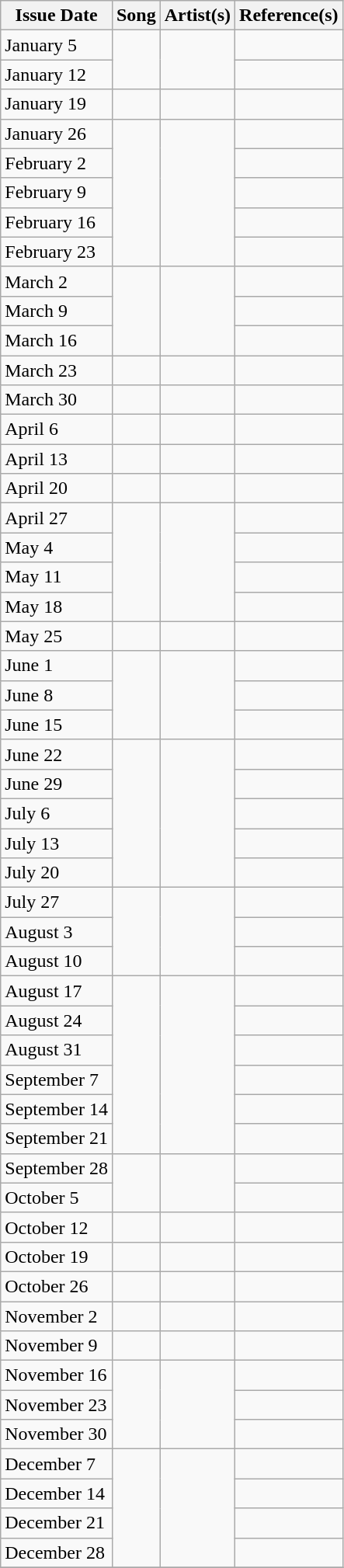<table class="wikitable">
<tr>
<th style="text-align: center;">Issue Date</th>
<th style="text-align: center;">Song</th>
<th style="text-align: center;">Artist(s)</th>
<th style="text-align: center;">Reference(s)</th>
</tr>
<tr>
<td>January 5</td>
<td rowspan=2></td>
<td rowspan=2></td>
<td></td>
</tr>
<tr>
<td>January 12</td>
<td></td>
</tr>
<tr>
<td>January 19</td>
<td></td>
<td></td>
<td></td>
</tr>
<tr>
<td>January 26</td>
<td rowspan=5></td>
<td rowspan=5></td>
<td></td>
</tr>
<tr>
<td>February 2</td>
<td></td>
</tr>
<tr>
<td>February 9</td>
<td></td>
</tr>
<tr>
<td>February 16</td>
<td></td>
</tr>
<tr>
<td>February 23</td>
<td></td>
</tr>
<tr>
<td>March 2</td>
<td rowspan=3></td>
<td rowspan=3></td>
<td></td>
</tr>
<tr>
<td>March 9</td>
<td></td>
</tr>
<tr>
<td>March 16</td>
<td></td>
</tr>
<tr>
<td>March 23</td>
<td></td>
<td></td>
<td></td>
</tr>
<tr>
<td>March 30</td>
<td></td>
<td></td>
<td></td>
</tr>
<tr>
<td>April 6</td>
<td></td>
<td></td>
<td></td>
</tr>
<tr>
<td>April 13</td>
<td></td>
<td></td>
<td></td>
</tr>
<tr>
<td>April 20</td>
<td></td>
<td></td>
<td></td>
</tr>
<tr>
<td>April 27</td>
<td rowspan=4></td>
<td rowspan=4></td>
<td></td>
</tr>
<tr>
<td>May 4</td>
<td></td>
</tr>
<tr>
<td>May 11</td>
<td></td>
</tr>
<tr>
<td>May 18</td>
<td></td>
</tr>
<tr>
<td>May 25</td>
<td></td>
<td></td>
<td></td>
</tr>
<tr>
<td>June 1</td>
<td rowspan=3></td>
<td rowspan=3></td>
<td></td>
</tr>
<tr>
<td>June 8</td>
<td></td>
</tr>
<tr>
<td>June 15</td>
<td></td>
</tr>
<tr>
<td>June 22</td>
<td rowspan=5></td>
<td rowspan=5></td>
<td></td>
</tr>
<tr>
<td>June 29</td>
<td></td>
</tr>
<tr>
<td>July 6</td>
<td></td>
</tr>
<tr>
<td>July 13</td>
<td></td>
</tr>
<tr>
<td>July 20</td>
<td></td>
</tr>
<tr>
<td>July 27</td>
<td rowspan=3></td>
<td rowspan=3></td>
<td></td>
</tr>
<tr>
<td>August 3</td>
<td></td>
</tr>
<tr>
<td>August 10</td>
<td></td>
</tr>
<tr>
<td>August 17</td>
<td rowspan=6></td>
<td rowspan=6></td>
<td></td>
</tr>
<tr>
<td>August 24</td>
<td></td>
</tr>
<tr>
<td>August 31</td>
<td></td>
</tr>
<tr>
<td>September 7</td>
<td></td>
</tr>
<tr>
<td>September 14</td>
<td></td>
</tr>
<tr>
<td>September 21</td>
<td></td>
</tr>
<tr>
<td>September 28</td>
<td rowspan=2></td>
<td rowspan=2></td>
<td></td>
</tr>
<tr>
<td>October 5</td>
<td></td>
</tr>
<tr>
<td>October 12</td>
<td rowspan=1></td>
<td rowspan=1></td>
<td></td>
</tr>
<tr>
<td>October 19</td>
<td rowspan=1></td>
<td rowspan=1></td>
<td></td>
</tr>
<tr>
<td>October 26</td>
<td rowspan=1></td>
<td rowspan=1></td>
<td></td>
</tr>
<tr>
<td>November 2</td>
<td rowspan=1></td>
<td rowspan=1></td>
<td></td>
</tr>
<tr>
<td>November 9</td>
<td rowspan=1></td>
<td rowspan=1></td>
<td></td>
</tr>
<tr>
<td>November 16</td>
<td rowspan=3></td>
<td rowspan=3></td>
<td></td>
</tr>
<tr>
<td>November 23</td>
<td></td>
</tr>
<tr>
<td>November 30</td>
<td></td>
</tr>
<tr>
<td>December 7</td>
<td rowspan=4></td>
<td rowspan=4></td>
<td></td>
</tr>
<tr>
<td>December 14</td>
<td></td>
</tr>
<tr>
<td>December 21</td>
<td></td>
</tr>
<tr>
<td>December 28</td>
<td></td>
</tr>
<tr>
</tr>
</table>
